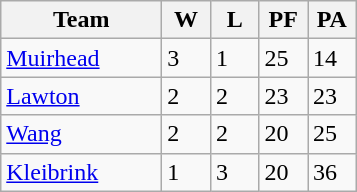<table class="wikitable">
<tr>
<th width="100px">Team</th>
<th width="25px">W</th>
<th width="25px">L</th>
<th width="25px">PF</th>
<th width="25px">PA</th>
</tr>
<tr>
<td> <a href='#'>Muirhead</a></td>
<td>3</td>
<td>1</td>
<td>25</td>
<td>14</td>
</tr>
<tr>
<td> <a href='#'>Lawton</a></td>
<td>2</td>
<td>2</td>
<td>23</td>
<td>23</td>
</tr>
<tr>
<td> <a href='#'>Wang</a></td>
<td>2</td>
<td>2</td>
<td>20</td>
<td>25</td>
</tr>
<tr>
<td> <a href='#'>Kleibrink</a></td>
<td>1</td>
<td>3</td>
<td>20</td>
<td>36</td>
</tr>
</table>
